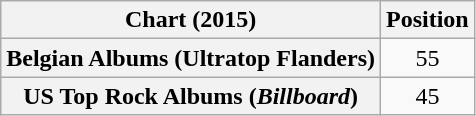<table class="wikitable sortable plainrowheaders" style="text-align:center">
<tr>
<th scope="col">Chart (2015)</th>
<th scope="col">Position</th>
</tr>
<tr>
<th scope="row">Belgian Albums (Ultratop Flanders)</th>
<td>55</td>
</tr>
<tr>
<th scope="row">US Top Rock Albums (<em>Billboard</em>)</th>
<td>45</td>
</tr>
</table>
